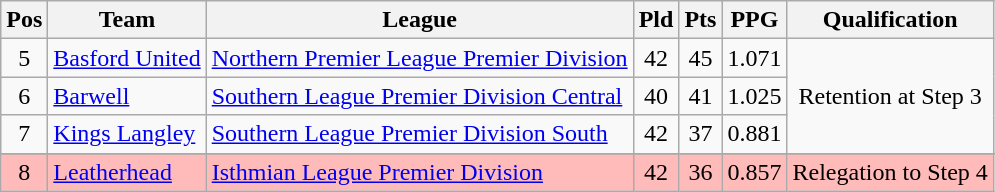<table class="wikitable" style="text-align:center">
<tr>
<th>Pos</th>
<th>Team</th>
<th>League</th>
<th>Pld</th>
<th>Pts</th>
<th>PPG</th>
<th>Qualification</th>
</tr>
<tr>
<td>5</td>
<td align="left"><a href='#'>Basford United</a></td>
<td align="left"><a href='#'>Northern Premier League Premier Division</a></td>
<td>42</td>
<td>45</td>
<td>1.071</td>
<td rowspan="3">Retention at Step 3</td>
</tr>
<tr>
<td>6</td>
<td align="left"><a href='#'>Barwell</a></td>
<td align="left"><a href='#'>Southern League Premier Division Central</a></td>
<td>40</td>
<td>41</td>
<td>1.025</td>
</tr>
<tr>
<td>7</td>
<td align="left"><a href='#'>Kings Langley</a></td>
<td align="left"><a href='#'>Southern League Premier Division South</a></td>
<td>42</td>
<td>37</td>
<td>0.881</td>
</tr>
<tr>
</tr>
<tr style="background:#FFBBBA;">
<td>8</td>
<td align="left"><a href='#'>Leatherhead</a></td>
<td align="left"><a href='#'>Isthmian League Premier Division</a></td>
<td>42</td>
<td>36</td>
<td>0.857</td>
<td rowspan="1">Relegation to Step 4</td>
</tr>
</table>
